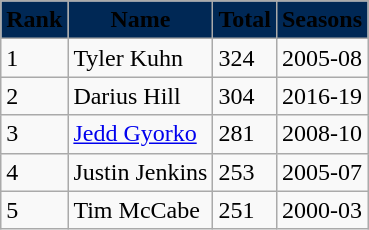<table class="wikitable">
<tr>
<th style="background:#002855;"><span>Rank</span></th>
<th style="background:#002855;"><span>Name</span></th>
<th style="background:#002855;"><span>Total</span></th>
<th style="background:#002855;"><span>Seasons</span></th>
</tr>
<tr>
<td>1</td>
<td>Tyler Kuhn</td>
<td>324</td>
<td>2005-08</td>
</tr>
<tr>
<td>2</td>
<td>Darius Hill</td>
<td>304</td>
<td>2016-19</td>
</tr>
<tr>
<td>3</td>
<td><a href='#'>Jedd Gyorko</a></td>
<td>281</td>
<td>2008-10</td>
</tr>
<tr>
<td>4</td>
<td>Justin Jenkins</td>
<td>253</td>
<td>2005-07</td>
</tr>
<tr>
<td>5</td>
<td>Tim McCabe</td>
<td>251</td>
<td>2000-03</td>
</tr>
</table>
